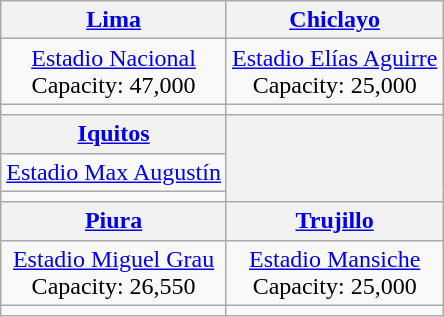<table class="wikitable" style="text-align:center;">
<tr>
<th><a href='#'>Lima</a></th>
<th colspan="2"><a href='#'>Chiclayo</a></th>
</tr>
<tr>
<td><a href='#'>Estadio Nacional</a><br>Capacity: 47,000</td>
<td colspan="2"><a href='#'>Estadio Elías Aguirre</a><br>Capacity: 25,000</td>
</tr>
<tr>
<td></td>
<td colspan="2"></td>
</tr>
<tr>
<th><a href='#'>Iquitos</a></th>
<th colspan="2" rowspan="3"></th>
</tr>
<tr>
<td><a href='#'>Estadio Max Augustín</a></td>
</tr>
<tr>
<td></td>
</tr>
<tr>
<th colspan="2"><a href='#'>Piura</a></th>
<th><a href='#'>Trujillo</a></th>
</tr>
<tr>
<td colspan="2"><a href='#'>Estadio Miguel Grau</a><br>Capacity: 26,550</td>
<td><a href='#'>Estadio Mansiche</a><br>Capacity: 25,000</td>
</tr>
<tr>
<td colspan="2"></td>
<td></td>
</tr>
</table>
